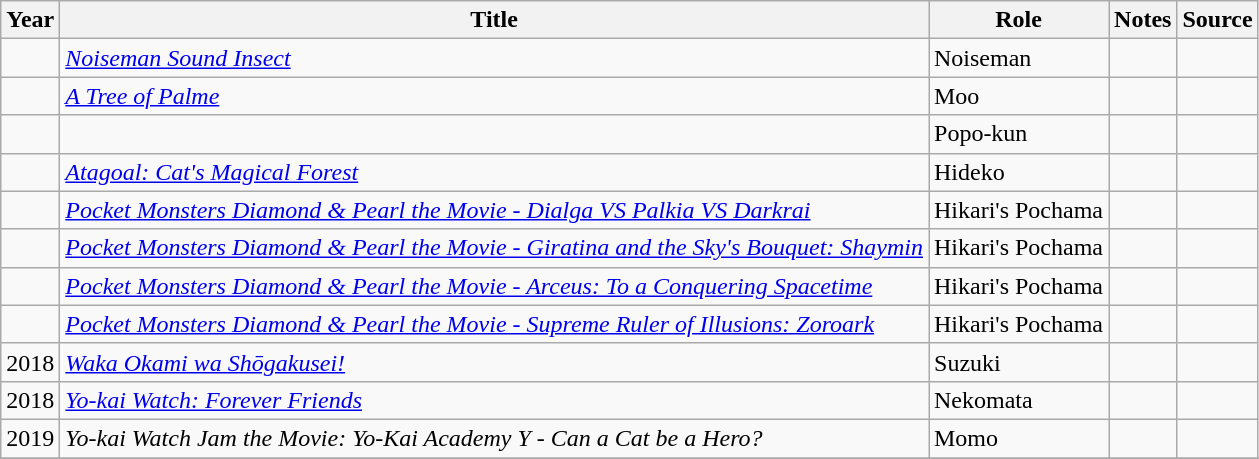<table class="wikitable sortable plainrowheaders">
<tr>
<th>Year</th>
<th>Title</th>
<th>Role</th>
<th class="unsortable">Notes</th>
<th class="unsortable">Source</th>
</tr>
<tr>
<td></td>
<td><em><a href='#'>Noiseman Sound Insect</a></em></td>
<td>Noiseman</td>
<td></td>
<td></td>
</tr>
<tr>
<td></td>
<td><em><a href='#'>A Tree of Palme</a></em></td>
<td>Moo</td>
<td></td>
<td></td>
</tr>
<tr>
<td></td>
<td></td>
<td>Popo-kun</td>
<td></td>
<td></td>
</tr>
<tr>
<td></td>
<td><em><a href='#'>Atagoal: Cat's Magical Forest</a></em></td>
<td>Hideko</td>
<td></td>
<td></td>
</tr>
<tr>
<td></td>
<td><em><a href='#'>Pocket Monsters Diamond & Pearl the Movie - Dialga VS Palkia VS Darkrai</a></em></td>
<td>Hikari's Pochama</td>
<td></td>
<td></td>
</tr>
<tr>
<td></td>
<td><em><a href='#'>Pocket Monsters Diamond & Pearl the Movie - Giratina and the Sky's Bouquet: Shaymin</a></em></td>
<td>Hikari's Pochama</td>
<td></td>
<td></td>
</tr>
<tr>
<td></td>
<td><em><a href='#'>Pocket Monsters Diamond & Pearl the Movie - Arceus: To a Conquering Spacetime</a></em></td>
<td>Hikari's Pochama</td>
<td></td>
<td></td>
</tr>
<tr>
<td></td>
<td><em><a href='#'>Pocket Monsters Diamond & Pearl the Movie - Supreme Ruler of Illusions: Zoroark</a></em></td>
<td>Hikari's Pochama</td>
<td></td>
<td></td>
</tr>
<tr>
<td>2018</td>
<td><em><a href='#'>Waka Okami wa Shōgakusei!</a></em></td>
<td>Suzuki</td>
<td></td>
<td></td>
</tr>
<tr>
<td>2018</td>
<td><em><a href='#'>Yo-kai Watch: Forever Friends</a></em></td>
<td>Nekomata</td>
<td></td>
<td></td>
</tr>
<tr>
<td>2019</td>
<td><em>Yo-kai Watch Jam the Movie: Yo-Kai Academy Y - Can a Cat be a Hero?</em></td>
<td>Momo</td>
<td></td>
<td></td>
</tr>
<tr>
</tr>
</table>
